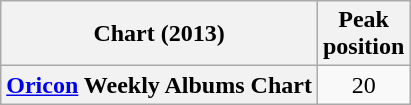<table class="wikitable plainrowheaders" style="text-align:center;">
<tr>
<th>Chart (2013)</th>
<th>Peak<br>position</th>
</tr>
<tr>
<th scope="row"><a href='#'>Oricon</a> Weekly Albums Chart</th>
<td>20</td>
</tr>
</table>
